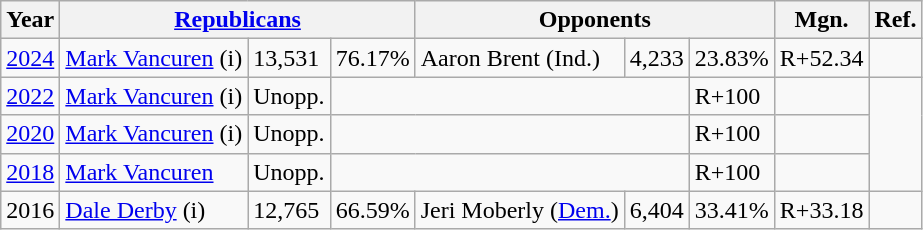<table class="wikitable">
<tr>
<th>Year</th>
<th colspan=3><a href='#'>Republicans</a></th>
<th colspan=3>Opponents</th>
<th>Mgn.</th>
<th>Ref.</th>
</tr>
<tr>
<td><a href='#'>2024</a></td>
<td><a href='#'>Mark Vancuren</a> (i)</td>
<td>13,531</td>
<td>76.17%</td>
<td>Aaron Brent (Ind.)</td>
<td>4,233</td>
<td>23.83%</td>
<td>R+52.34</td>
<td></td>
</tr>
<tr>
<td><a href='#'>2022</a></td>
<td><a href='#'>Mark Vancuren</a> (i)</td>
<td>Unopp.</td>
<td colspan=3></td>
<td>R+100</td>
<td></td>
</tr>
<tr>
<td><a href='#'>2020</a></td>
<td><a href='#'>Mark Vancuren</a> (i)</td>
<td>Unopp.</td>
<td colspan=3></td>
<td>R+100</td>
<td></td>
</tr>
<tr>
<td><a href='#'>2018</a></td>
<td><a href='#'>Mark Vancuren</a></td>
<td>Unopp.</td>
<td colspan=3></td>
<td>R+100</td>
<td></td>
</tr>
<tr>
<td>2016</td>
<td><a href='#'>Dale Derby</a> (i)</td>
<td>12,765</td>
<td>66.59%</td>
<td>Jeri Moberly (<a href='#'>Dem.</a>)</td>
<td>6,404</td>
<td>33.41%</td>
<td>R+33.18</td>
<td></td>
</tr>
</table>
